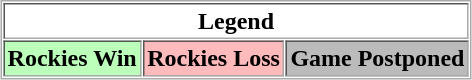<table align="center" border="1" cellpadding="2" cellspacing="1" style="border:1px solid #aaa">
<tr>
<th colspan="3">Legend</th>
</tr>
<tr>
<th bgcolor="bbffbb">Rockies Win</th>
<th bgcolor="ffbbbb">Rockies Loss</th>
<th bgcolor="bbbbbb">Game Postponed</th>
</tr>
</table>
